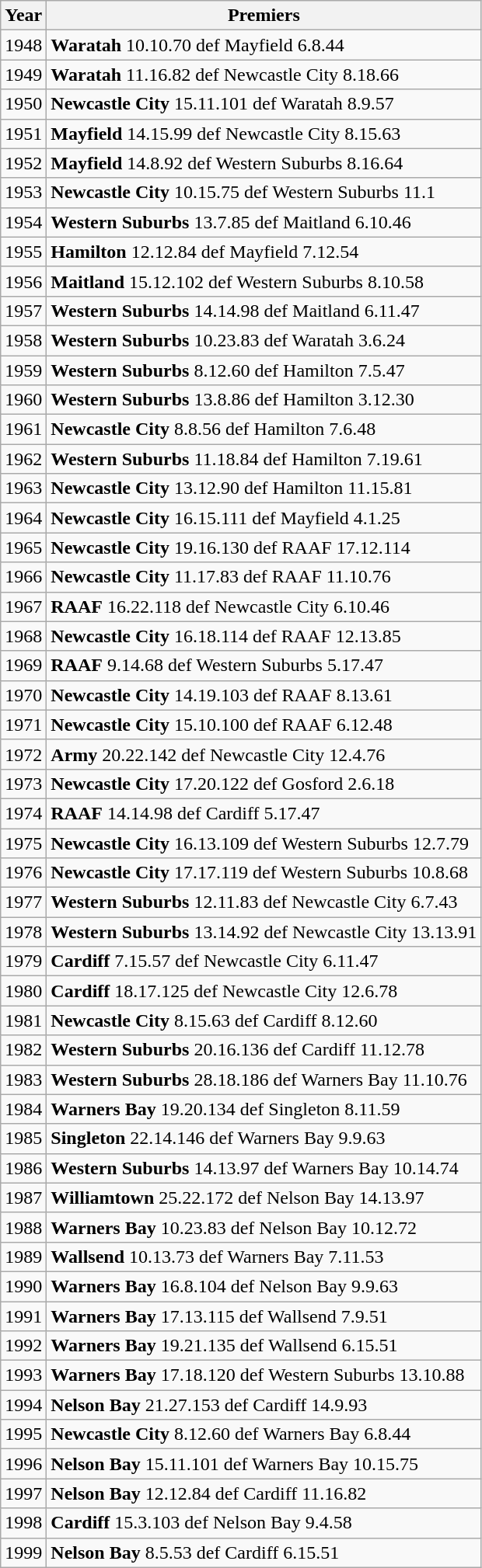<table class="wikitable">
<tr>
<th>Year</th>
<th>Premiers</th>
</tr>
<tr>
<td>1948</td>
<td><strong>Waratah</strong> 10.10.70 def Mayfield 6.8.44</td>
</tr>
<tr>
<td>1949</td>
<td><strong>Waratah</strong> 11.16.82 def Newcastle City 8.18.66</td>
</tr>
<tr>
<td>1950</td>
<td><strong>Newcastle City</strong> 15.11.101 def Waratah 8.9.57</td>
</tr>
<tr>
<td>1951</td>
<td><strong>Mayfield</strong> 14.15.99 def Newcastle City 8.15.63</td>
</tr>
<tr>
<td>1952</td>
<td><strong>Mayfield</strong> 14.8.92 def Western Suburbs 8.16.64</td>
</tr>
<tr>
<td>1953</td>
<td><strong>Newcastle City</strong> 10.15.75 def Western Suburbs 11.1</td>
</tr>
<tr>
<td>1954</td>
<td><strong>Western Suburbs</strong> 13.7.85 def Maitland 6.10.46</td>
</tr>
<tr>
<td>1955</td>
<td><strong>Hamilton</strong> 12.12.84 def Mayfield 7.12.54</td>
</tr>
<tr>
<td>1956</td>
<td><strong>Maitland</strong> 15.12.102 def Western Suburbs 8.10.58</td>
</tr>
<tr>
<td>1957</td>
<td><strong>Western Suburbs</strong> 14.14.98 def Maitland 6.11.47</td>
</tr>
<tr>
<td>1958</td>
<td><strong>Western Suburbs</strong> 10.23.83 def Waratah 3.6.24</td>
</tr>
<tr>
<td>1959</td>
<td><strong>Western Suburbs</strong> 8.12.60 def Hamilton 7.5.47</td>
</tr>
<tr>
<td>1960</td>
<td><strong>Western Suburbs</strong> 13.8.86 def Hamilton 3.12.30</td>
</tr>
<tr>
<td>1961</td>
<td><strong>Newcastle City</strong> 8.8.56 def Hamilton 7.6.48</td>
</tr>
<tr>
<td>1962</td>
<td><strong>Western Suburbs</strong> 11.18.84 def Hamilton 7.19.61</td>
</tr>
<tr>
<td>1963</td>
<td><strong>Newcastle City</strong> 13.12.90 def Hamilton 11.15.81</td>
</tr>
<tr>
<td>1964</td>
<td><strong>Newcastle City</strong> 16.15.111 def Mayfield 4.1.25</td>
</tr>
<tr>
<td>1965</td>
<td><strong>Newcastle City</strong> 19.16.130 def RAAF 17.12.114</td>
</tr>
<tr>
<td>1966</td>
<td><strong>Newcastle City</strong> 11.17.83 def RAAF 11.10.76</td>
</tr>
<tr>
<td>1967</td>
<td><strong>RAAF</strong> 16.22.118 def Newcastle City 6.10.46</td>
</tr>
<tr>
<td>1968</td>
<td><strong>Newcastle City</strong> 16.18.114 def RAAF 12.13.85</td>
</tr>
<tr>
<td>1969</td>
<td><strong>RAAF</strong> 9.14.68 def Western Suburbs 5.17.47</td>
</tr>
<tr>
<td>1970</td>
<td><strong>Newcastle City</strong> 14.19.103 def RAAF 8.13.61</td>
</tr>
<tr>
<td>1971</td>
<td><strong>Newcastle City</strong> 15.10.100 def RAAF 6.12.48</td>
</tr>
<tr>
<td>1972</td>
<td><strong>Army</strong> 20.22.142 def Newcastle City 12.4.76</td>
</tr>
<tr>
<td>1973</td>
<td><strong>Newcastle City</strong> 17.20.122 def Gosford 2.6.18</td>
</tr>
<tr>
<td>1974</td>
<td><strong>RAAF</strong> 14.14.98 def Cardiff 5.17.47</td>
</tr>
<tr>
<td>1975</td>
<td><strong>Newcastle City</strong> 16.13.109 def Western Suburbs 12.7.79</td>
</tr>
<tr>
<td>1976</td>
<td><strong>Newcastle City</strong> 17.17.119 def Western Suburbs 10.8.68</td>
</tr>
<tr>
<td>1977</td>
<td><strong>Western Suburbs</strong> 12.11.83 def Newcastle City 6.7.43</td>
</tr>
<tr>
<td>1978</td>
<td><strong>Western Suburbs</strong> 13.14.92 def Newcastle City 13.13.91</td>
</tr>
<tr>
<td>1979</td>
<td><strong>Cardiff</strong> 7.15.57 def Newcastle City 6.11.47</td>
</tr>
<tr>
<td>1980</td>
<td><strong>Cardiff</strong> 18.17.125 def Newcastle City 12.6.78</td>
</tr>
<tr>
<td>1981</td>
<td><strong>Newcastle City</strong> 8.15.63 def Cardiff 8.12.60</td>
</tr>
<tr>
<td>1982</td>
<td><strong>Western Suburbs</strong> 20.16.136 def Cardiff 11.12.78</td>
</tr>
<tr>
<td>1983</td>
<td><strong>Western Suburbs</strong> 28.18.186 def Warners Bay 11.10.76</td>
</tr>
<tr>
<td>1984</td>
<td><strong>Warners Bay</strong> 19.20.134 def Singleton 8.11.59</td>
</tr>
<tr>
<td>1985</td>
<td><strong>Singleton</strong> 22.14.146 def Warners Bay 9.9.63</td>
</tr>
<tr>
<td>1986</td>
<td><strong>Western Suburbs</strong> 14.13.97 def Warners Bay 10.14.74</td>
</tr>
<tr>
<td>1987</td>
<td><strong>Williamtown</strong> 25.22.172 def Nelson Bay 14.13.97</td>
</tr>
<tr>
<td>1988</td>
<td><strong>Warners Bay</strong> 10.23.83 def Nelson Bay 10.12.72</td>
</tr>
<tr>
<td>1989</td>
<td><strong>Wallsend</strong> 10.13.73 def Warners Bay 7.11.53</td>
</tr>
<tr>
<td>1990</td>
<td><strong>Warners Bay</strong> 16.8.104 def Nelson Bay 9.9.63</td>
</tr>
<tr>
<td>1991</td>
<td><strong>Warners Bay</strong> 17.13.115 def Wallsend 7.9.51</td>
</tr>
<tr>
<td>1992</td>
<td><strong>Warners Bay</strong> 19.21.135 def Wallsend 6.15.51</td>
</tr>
<tr>
<td>1993</td>
<td><strong>Warners Bay</strong> 17.18.120 def Western Suburbs 13.10.88</td>
</tr>
<tr>
<td>1994</td>
<td><strong>Nelson Bay</strong> 21.27.153 def Cardiff 14.9.93</td>
</tr>
<tr>
<td>1995</td>
<td><strong>Newcastle City</strong> 8.12.60 def Warners Bay 6.8.44</td>
</tr>
<tr>
<td>1996</td>
<td><strong>Nelson Bay</strong> 15.11.101 def Warners Bay 10.15.75</td>
</tr>
<tr>
<td>1997</td>
<td><strong>Nelson Bay</strong> 12.12.84 def Cardiff 11.16.82</td>
</tr>
<tr>
<td>1998</td>
<td><strong>Cardiff</strong> 15.3.103 def Nelson Bay 9.4.58</td>
</tr>
<tr>
<td>1999</td>
<td><strong>Nelson Bay</strong> 8.5.53 def Cardiff  6.15.51</td>
</tr>
</table>
